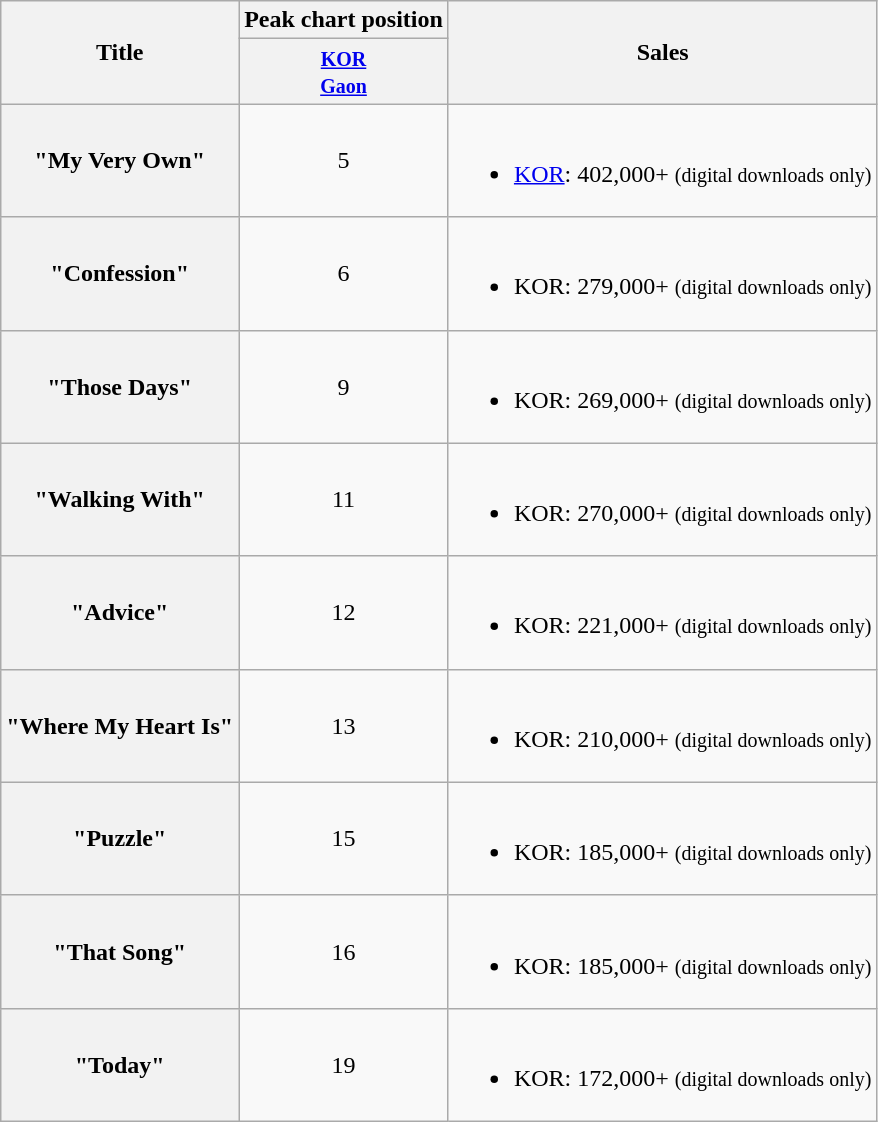<table class="wikitable sortable plainrowheaders">
<tr>
<th scope="col" rowspan="2">Title</th>
<th scope="col">Peak chart position</th>
<th scope="col" rowspan="2">Sales</th>
</tr>
<tr>
<th style="text-align:center;"><small><a href='#'>KOR<br>Gaon</a></small><br></th>
</tr>
<tr>
<th scope="row" align="left">"My Very Own"</th>
<td style="text-align:center;">5</td>
<td><br><ul><li><a href='#'>KOR</a>: 402,000+ <small>(digital downloads only)</small></li></ul></td>
</tr>
<tr>
<th scope="row" align="left">"Confession"</th>
<td style="text-align:center;">6</td>
<td><br><ul><li>KOR: 279,000+ <small>(digital downloads only)</small></li></ul></td>
</tr>
<tr>
<th scope="row" align="left">"Those Days"</th>
<td style="text-align:center;">9</td>
<td><br><ul><li>KOR: 269,000+ <small>(digital downloads only)</small></li></ul></td>
</tr>
<tr>
<th scope="row" align="left">"Walking With"</th>
<td style="text-align:center;">11</td>
<td><br><ul><li>KOR: 270,000+ <small>(digital downloads only)</small></li></ul></td>
</tr>
<tr>
<th scope="row" align="left">"Advice"</th>
<td style="text-align:center;">12</td>
<td><br><ul><li>KOR: 221,000+ <small>(digital downloads only)</small></li></ul></td>
</tr>
<tr>
<th scope="row" align="left">"Where My Heart Is"</th>
<td style="text-align:center;">13</td>
<td><br><ul><li>KOR: 210,000+ <small>(digital downloads only)</small></li></ul></td>
</tr>
<tr>
<th scope="row" align="left">"Puzzle"</th>
<td style="text-align:center;">15</td>
<td><br><ul><li>KOR: 185,000+ <small>(digital downloads only)</small></li></ul></td>
</tr>
<tr>
<th scope="row" align="left">"That Song"</th>
<td style="text-align:center;">16</td>
<td><br><ul><li>KOR: 185,000+ <small>(digital downloads only)</small></li></ul></td>
</tr>
<tr>
<th scope="row" align="left">"Today"</th>
<td style="text-align:center;">19</td>
<td><br><ul><li>KOR: 172,000+ <small>(digital downloads only)</small></li></ul></td>
</tr>
</table>
